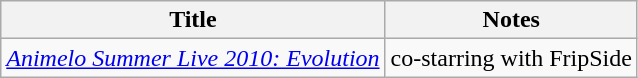<table class="wikitable">
<tr>
<th>Title</th>
<th>Notes</th>
</tr>
<tr>
<td><em><a href='#'>Animelo Summer Live 2010: Evolution</a></em></td>
<td>co-starring with FripSide</td>
</tr>
</table>
